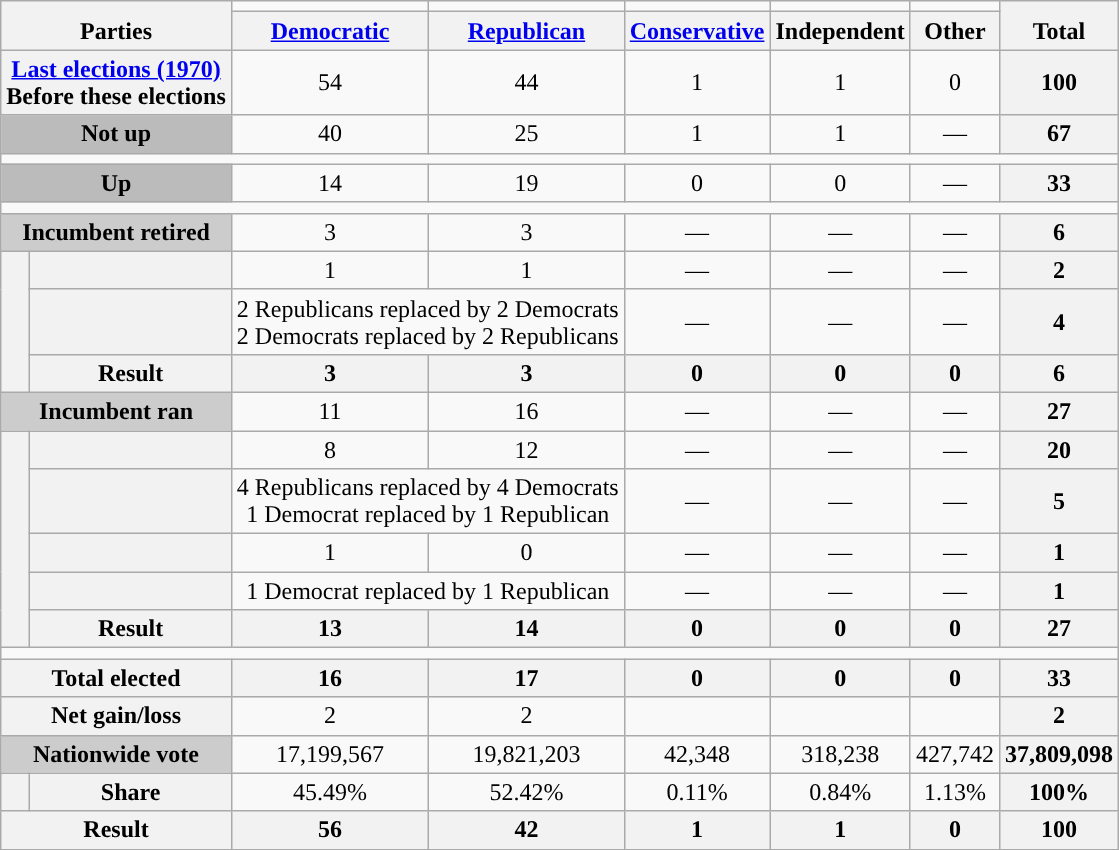<table class=wikitable style=text-align:center>
<tr valign=bottom>
<th rowspan=2 colspan=2>Parties</th>
<td style="background-color:"></td>
<td style="background-color:"></td>
<td style="background-color:"></td>
<td style="background-color:"></td>
<td style="background-color:"></td>
<th rowspan=2>Total</th>
</tr>
<tr valign=bottom>
<th><a href='#'>Democratic</a></th>
<th><a href='#'>Republican</a></th>
<th><a href='#'>Conservative</a></th>
<th>Independent</th>
<th>Other</th>
</tr>
<tr>
<th colspan=2><a href='#'>Last elections (1970)</a><br>Before these elections</th>
<td>54</td>
<td>44</td>
<td>1</td>
<td>1</td>
<td>0</td>
<th>100</th>
</tr>
<tr>
<th colspan=2 style="background:#bbb">Not up</th>
<td>40</td>
<td>25</td>
<td>1</td>
<td>1</td>
<td>—</td>
<th>67</th>
</tr>
<tr>
<td colspan=100></td>
</tr>
<tr>
<th colspan=2 style="background:#bbb">Up<br></th>
<td>14</td>
<td>19</td>
<td>0</td>
<td>0</td>
<td>—</td>
<th>33</th>
</tr>
<tr>
<td colspan=100></td>
</tr>
<tr>
<th colspan=2 style="background:#ccc">Incumbent retired</th>
<td>3</td>
<td>3</td>
<td>—</td>
<td>—</td>
<td>—</td>
<th>6</th>
</tr>
<tr>
<th rowspan=3></th>
<th></th>
<td>1</td>
<td>1</td>
<td>—</td>
<td>—</td>
<td>—</td>
<th>2</th>
</tr>
<tr>
<th></th>
<td colspan=2>2 Republicans replaced by 2 Democrats<br>2 Democrats replaced by 2 Republicans</td>
<td>—</td>
<td>—</td>
<td>—</td>
<th>4</th>
</tr>
<tr>
<th>Result</th>
<th>3</th>
<th>3</th>
<th>0</th>
<th>0</th>
<th>0</th>
<th>6</th>
</tr>
<tr>
<th colspan=2 style="background:#ccc">Incumbent ran</th>
<td>11</td>
<td>16</td>
<td>—</td>
<td>—</td>
<td>—</td>
<th>27</th>
</tr>
<tr>
<th rowspan=5></th>
<th></th>
<td>8</td>
<td>12</td>
<td>—</td>
<td>—</td>
<td>—</td>
<th>20</th>
</tr>
<tr>
<th></th>
<td colspan=2 >4 Republicans replaced by 4 Democrats<br>1 Democrat replaced by 1 Republican</td>
<td>—</td>
<td>—</td>
<td>—</td>
<th>5</th>
</tr>
<tr>
<th></th>
<td>1</td>
<td>0</td>
<td>—</td>
<td>—</td>
<td>—</td>
<th>1</th>
</tr>
<tr>
<th></th>
<td colspan=2 >1 Democrat replaced by 1 Republican </td>
<td>—</td>
<td>—</td>
<td>—</td>
<th>1</th>
</tr>
<tr>
<th>Result</th>
<th>13</th>
<th>14</th>
<th>0</th>
<th>0</th>
<th>0</th>
<th>27</th>
</tr>
<tr>
<td colspan=100></td>
</tr>
<tr>
<th colspan=2>Total elected</th>
<th>16</th>
<th>17</th>
<th>0</th>
<th>0</th>
<th>0</th>
<th>33</th>
</tr>
<tr>
<th colspan=2>Net gain/loss</th>
<td>2</td>
<td>2</td>
<td></td>
<td></td>
<td></td>
<th>2</th>
</tr>
<tr>
<th colspan=2 style="background:#ccc">Nationwide vote</th>
<td>17,199,567</td>
<td>19,821,203</td>
<td>42,348</td>
<td>318,238</td>
<td>427,742</td>
<th>37,809,098</th>
</tr>
<tr>
<th></th>
<th>Share</th>
<td>45.49%</td>
<td>52.42%</td>
<td>0.11%</td>
<td>0.84%</td>
<td>1.13%</td>
<th>100%</th>
</tr>
<tr>
<th colspan=2>Result</th>
<th>56</th>
<th>42</th>
<th>1</th>
<th>1</th>
<th>0</th>
<th>100</th>
</tr>
</table>
